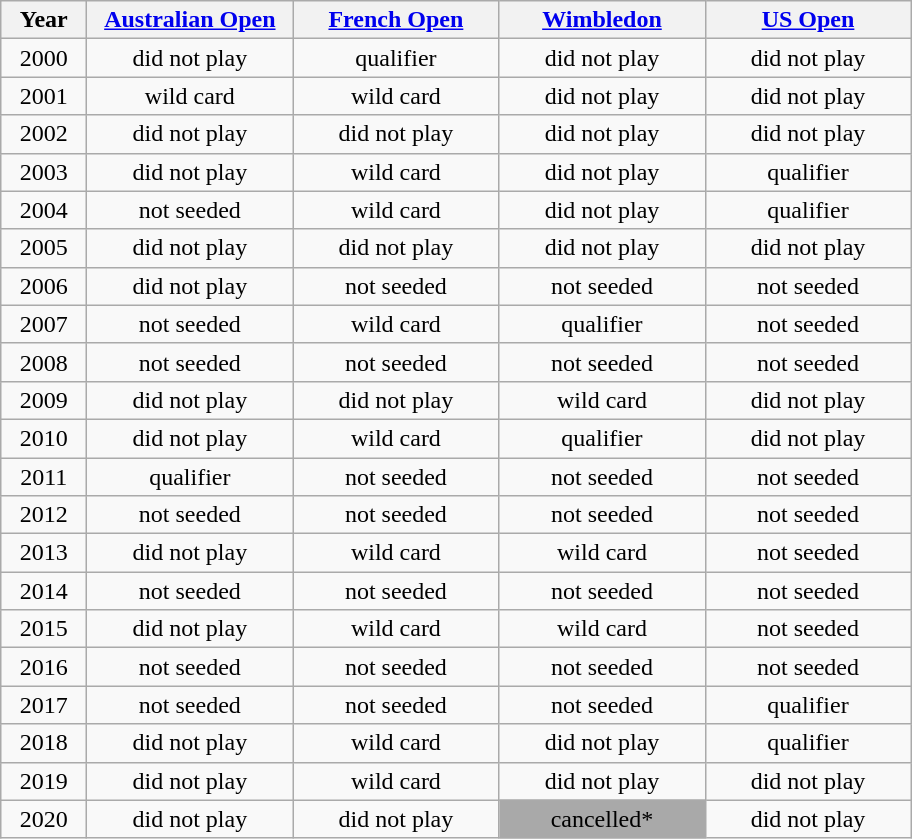<table class="wikitable" style="text-align:center">
<tr>
<th width="50">Year</th>
<th width="130"><a href='#'>Australian Open</a></th>
<th width="130"><a href='#'>French Open</a></th>
<th width="130"><a href='#'>Wimbledon</a></th>
<th width="130"><a href='#'>US Open</a></th>
</tr>
<tr>
<td>2000</td>
<td>did not play</td>
<td>qualifier</td>
<td>did not play</td>
<td>did not play</td>
</tr>
<tr>
<td>2001</td>
<td>wild card</td>
<td>wild card</td>
<td>did not play</td>
<td>did not play</td>
</tr>
<tr>
<td>2002</td>
<td>did not play</td>
<td>did not play</td>
<td>did not play</td>
<td>did not play</td>
</tr>
<tr>
<td>2003</td>
<td>did not play</td>
<td>wild card</td>
<td>did not play</td>
<td>qualifier</td>
</tr>
<tr>
<td>2004</td>
<td>not seeded</td>
<td>wild card</td>
<td>did not play</td>
<td>qualifier</td>
</tr>
<tr>
<td>2005</td>
<td>did not play</td>
<td>did not play</td>
<td>did not play</td>
<td>did not play</td>
</tr>
<tr>
<td>2006</td>
<td>did not play</td>
<td>not seeded</td>
<td>not seeded</td>
<td>not seeded</td>
</tr>
<tr>
<td>2007</td>
<td>not seeded</td>
<td>wild card</td>
<td>qualifier</td>
<td>not seeded</td>
</tr>
<tr>
<td>2008</td>
<td>not seeded</td>
<td>not seeded</td>
<td>not seeded</td>
<td>not seeded</td>
</tr>
<tr>
<td>2009</td>
<td>did not play</td>
<td>did not play</td>
<td>wild card</td>
<td>did not play</td>
</tr>
<tr>
<td>2010</td>
<td>did not play</td>
<td>wild card</td>
<td>qualifier</td>
<td>did not play</td>
</tr>
<tr>
<td>2011</td>
<td>qualifier</td>
<td>not seeded</td>
<td>not seeded</td>
<td>not seeded</td>
</tr>
<tr>
<td>2012</td>
<td>not seeded</td>
<td>not seeded</td>
<td>not seeded</td>
<td>not seeded</td>
</tr>
<tr>
<td>2013</td>
<td>did not play</td>
<td>wild card</td>
<td>wild card</td>
<td>not seeded</td>
</tr>
<tr>
<td>2014</td>
<td>not seeded</td>
<td>not seeded</td>
<td>not seeded</td>
<td>not seeded</td>
</tr>
<tr>
<td>2015</td>
<td>did not play</td>
<td>wild card</td>
<td>wild card</td>
<td>not seeded</td>
</tr>
<tr>
<td>2016</td>
<td>not seeded</td>
<td>not seeded</td>
<td>not seeded</td>
<td>not seeded</td>
</tr>
<tr>
<td>2017</td>
<td>not seeded</td>
<td>not seeded</td>
<td>not seeded</td>
<td>qualifier</td>
</tr>
<tr>
<td>2018</td>
<td>did not play</td>
<td>wild card</td>
<td>did not play</td>
<td>qualifier</td>
</tr>
<tr>
<td>2019</td>
<td>did not play</td>
<td>wild card</td>
<td>did not play</td>
<td>did not play</td>
</tr>
<tr>
<td>2020</td>
<td>did not play</td>
<td>did not play</td>
<td bgcolor="darkgray">cancelled*</td>
<td>did not play</td>
</tr>
</table>
